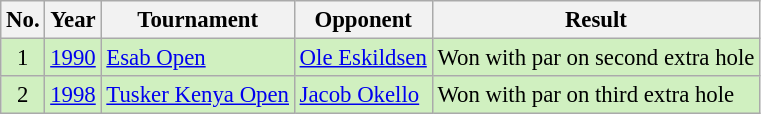<table class="wikitable" style="font-size:95%;">
<tr>
<th>No.</th>
<th>Year</th>
<th>Tournament</th>
<th>Opponent</th>
<th>Result</th>
</tr>
<tr style="background:#D0F0C0;">
<td align=center>1</td>
<td><a href='#'>1990</a></td>
<td><a href='#'>Esab Open</a></td>
<td> <a href='#'>Ole Eskildsen</a></td>
<td>Won with par on second extra hole</td>
</tr>
<tr style="background:#D0F0C0;">
<td align=center>2</td>
<td><a href='#'>1998</a></td>
<td><a href='#'>Tusker Kenya Open</a></td>
<td> <a href='#'>Jacob Okello</a></td>
<td>Won with par on third extra hole</td>
</tr>
</table>
